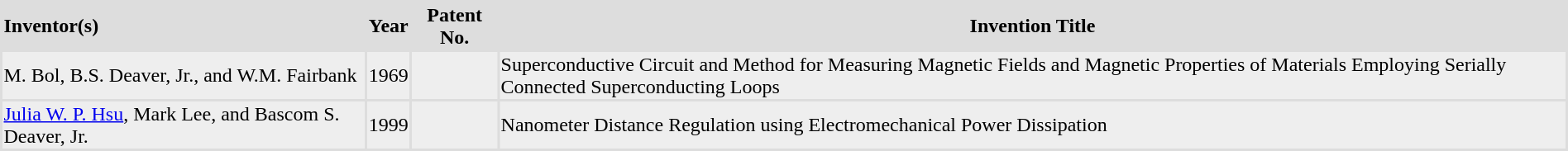<table - bgcolor="#dddddd">
<tr>
<th align=left>Inventor(s)</th>
<th>Year</th>
<th>Patent No.</th>
<th>Invention Title</th>
</tr>
<tr bgcolor="#eeeeee">
<td align=left>M. Bol, B.S. Deaver, Jr., and W.M. Fairbank</td>
<td align=center>1969</td>
<td align=center></td>
<td align=left>Superconductive Circuit and Method for Measuring Magnetic Fields and Magnetic Properties of Materials Employing Serially Connected Superconducting Loops</td>
</tr>
<tr bgcolor="#eeeeee">
<td align=left><a href='#'>Julia W. P. Hsu</a>, Mark Lee, and Bascom S. Deaver, Jr.</td>
<td align=center>1999</td>
<td align=center></td>
<td align=left>Nanometer Distance Regulation using Electromechanical Power Dissipation</td>
</tr>
</table>
